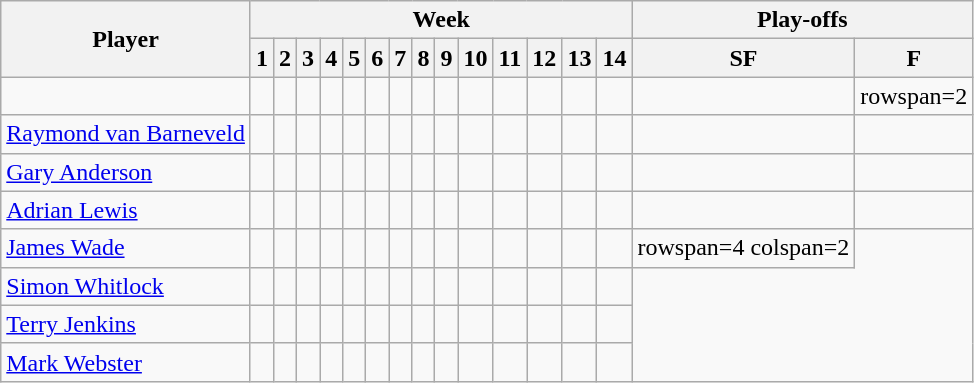<table class="wikitable">
<tr>
<th rowspan=2>Player</th>
<th colspan=14>Week</th>
<th colspan=2>Play-offs</th>
</tr>
<tr>
<th>1</th>
<th>2</th>
<th>3</th>
<th>4</th>
<th>5</th>
<th>6</th>
<th>7</th>
<th>8</th>
<th>9</th>
<th>10</th>
<th>11</th>
<th>12</th>
<th>13</th>
<th>14</th>
<th>SF</th>
<th>F</th>
</tr>
<tr>
<td> </td>
<td></td>
<td></td>
<td></td>
<td></td>
<td></td>
<td></td>
<td></td>
<td></td>
<td></td>
<td></td>
<td></td>
<td></td>
<td></td>
<td></td>
<td></td>
<td>rowspan=2 </td>
</tr>
<tr>
<td> <a href='#'>Raymond van Barneveld</a></td>
<td></td>
<td></td>
<td></td>
<td></td>
<td></td>
<td></td>
<td></td>
<td></td>
<td></td>
<td></td>
<td></td>
<td></td>
<td></td>
<td></td>
<td></td>
</tr>
<tr>
<td> <a href='#'>Gary Anderson</a></td>
<td></td>
<td></td>
<td></td>
<td></td>
<td></td>
<td></td>
<td></td>
<td></td>
<td></td>
<td></td>
<td></td>
<td></td>
<td></td>
<td></td>
<td></td>
<td></td>
</tr>
<tr>
<td> <a href='#'>Adrian Lewis</a></td>
<td></td>
<td></td>
<td></td>
<td></td>
<td></td>
<td></td>
<td></td>
<td></td>
<td></td>
<td></td>
<td></td>
<td></td>
<td></td>
<td></td>
<td></td>
<td></td>
</tr>
<tr>
<td> <a href='#'>James Wade</a></td>
<td></td>
<td></td>
<td></td>
<td></td>
<td></td>
<td></td>
<td></td>
<td></td>
<td></td>
<td></td>
<td></td>
<td></td>
<td></td>
<td></td>
<td>rowspan=4 colspan=2 </td>
</tr>
<tr>
<td> <a href='#'>Simon Whitlock</a></td>
<td></td>
<td></td>
<td></td>
<td></td>
<td></td>
<td></td>
<td></td>
<td></td>
<td></td>
<td></td>
<td></td>
<td></td>
<td></td>
<td></td>
</tr>
<tr>
<td> <a href='#'>Terry Jenkins</a></td>
<td></td>
<td></td>
<td></td>
<td></td>
<td></td>
<td></td>
<td></td>
<td></td>
<td></td>
<td></td>
<td></td>
<td></td>
<td></td>
<td></td>
</tr>
<tr>
<td> <a href='#'>Mark Webster</a></td>
<td></td>
<td></td>
<td></td>
<td></td>
<td></td>
<td></td>
<td></td>
<td></td>
<td></td>
<td></td>
<td></td>
<td></td>
<td></td>
<td></td>
</tr>
</table>
